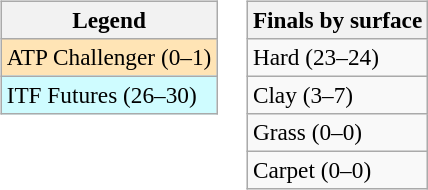<table>
<tr valign=top>
<td><br><table class=wikitable style=font-size:97%>
<tr>
<th>Legend</th>
</tr>
<tr bgcolor=moccasin>
<td>ATP Challenger (0–1)</td>
</tr>
<tr bgcolor=cffcff>
<td>ITF Futures (26–30)</td>
</tr>
</table>
</td>
<td><br><table class=wikitable style=font-size:97%>
<tr>
<th>Finals by surface</th>
</tr>
<tr>
<td>Hard (23–24)</td>
</tr>
<tr>
<td>Clay (3–7)</td>
</tr>
<tr>
<td>Grass (0–0)</td>
</tr>
<tr>
<td>Carpet (0–0)</td>
</tr>
</table>
</td>
</tr>
</table>
